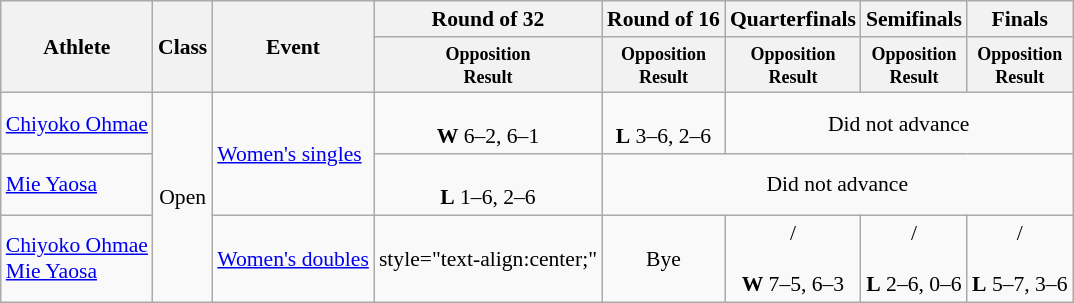<table class=wikitable style="font-size:90%">
<tr>
<th rowspan="2">Athlete</th>
<th rowspan="2">Class</th>
<th rowspan="2">Event</th>
<th>Round of 32</th>
<th>Round of 16</th>
<th>Quarterfinals</th>
<th>Semifinals</th>
<th>Finals</th>
</tr>
<tr>
<th style="line-height:1em"><small>Opposition<br>Result</small></th>
<th style="line-height:1em"><small>Opposition<br>Result</small></th>
<th style="line-height:1em"><small>Opposition<br>Result</small></th>
<th style="line-height:1em"><small>Opposition<br>Result</small></th>
<th style="line-height:1em"><small>Opposition<br>Result</small></th>
</tr>
<tr>
<td><a href='#'>Chiyoko Ohmae</a></td>
<td rowspan="3" style="text-align:center;">Open</td>
<td rowspan="2"><a href='#'>Women's singles</a></td>
<td style="text-align:center;"><br><strong>W</strong> 6–2, 6–1</td>
<td style="text-align:center;"><br><strong>L</strong> 3–6, 2–6</td>
<td style="text-align:center;" colspan="3">Did not advance</td>
</tr>
<tr>
<td><a href='#'>Mie Yaosa</a></td>
<td style="text-align:center;"><br><strong>L</strong> 1–6, 2–6</td>
<td style="text-align:center;" colspan="4">Did not advance</td>
</tr>
<tr>
<td><a href='#'>Chiyoko Ohmae</a><br> <a href='#'>Mie Yaosa</a></td>
<td><a href='#'>Women's doubles</a></td>
<td>style="text-align:center;" </td>
<td style="text-align:center;">Bye</td>
<td style="text-align:center;"> / <br> <br><strong>W</strong> 7–5, 6–3</td>
<td style="text-align:center;"> / <br> <br><strong>L</strong> 2–6, 0–6</td>
<td style="text-align:center;"> / <br> <br><strong>L</strong> 5–7, 3–6</td>
</tr>
</table>
